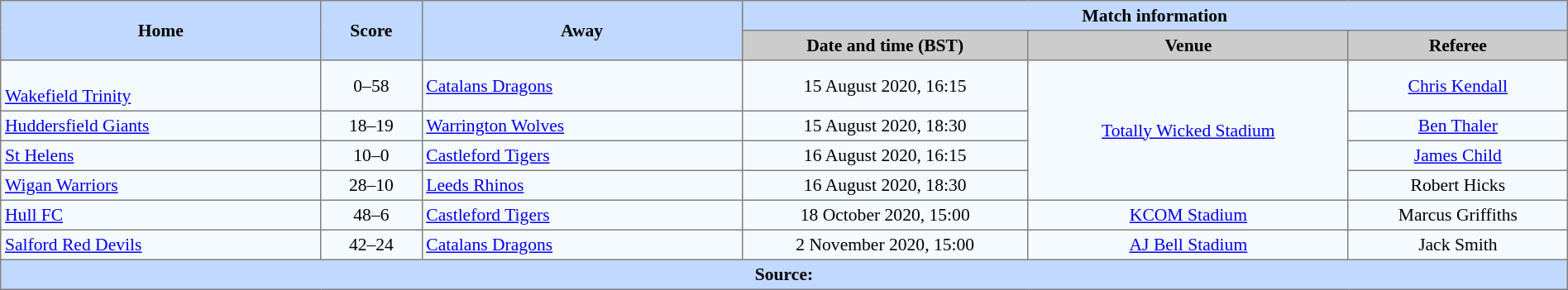<table border=1 style="border-collapse:collapse; font-size:90%; text-align:center;" cellpadding=3 cellspacing=0 width=100%>
<tr bgcolor=#C1D8FF>
<th rowspan=2 width=19%>Home</th>
<th rowspan=2 width=6%>Score</th>
<th rowspan=2 width=19%>Away</th>
<th colspan=4>Match information</th>
</tr>
<tr bgcolor=#CCCCCC>
<th width=17%>Date and time (BST)</th>
<th width=19%>Venue</th>
<th width=13%>Referee</th>
</tr>
<tr bgcolor=#F5FAFF>
<td align=left><br> <a href='#'>Wakefield Trinity</a></td>
<td>0–58</td>
<td align=left> <a href='#'>Catalans Dragons</a></td>
<td>15 August 2020, 16:15</td>
<td Rowspan=4><a href='#'>Totally Wicked Stadium</a></td>
<td><a href='#'>Chris Kendall</a></td>
</tr>
<tr bgcolor=#F5FAFF>
<td align=left> <a href='#'>Huddersfield Giants</a></td>
<td>18–19</td>
<td align=left> <a href='#'>Warrington Wolves</a></td>
<td>15 August 2020, 18:30</td>
<td><a href='#'>Ben Thaler</a></td>
</tr>
<tr bgcolor=#F5FAFF>
<td align=left> <a href='#'>St Helens</a></td>
<td>10–0</td>
<td align=left> <a href='#'>Castleford Tigers</a></td>
<td>16 August 2020, 16:15</td>
<td><a href='#'>James Child</a></td>
</tr>
<tr bgcolor=#F5FAFF>
<td align=left> <a href='#'>Wigan Warriors</a></td>
<td>28–10</td>
<td align=left> <a href='#'>Leeds Rhinos</a></td>
<td>16 August 2020, 18:30</td>
<td>Robert Hicks</td>
</tr>
<tr bgcolor=#F5FAFF>
<td align=left> <a href='#'>Hull FC</a></td>
<td>48–6</td>
<td align=left> <a href='#'>Castleford Tigers</a></td>
<td>18 October 2020, 15:00</td>
<td><a href='#'>KCOM Stadium</a></td>
<td>Marcus Griffiths</td>
</tr>
<tr bgcolor=#F5FAFF>
<td align=left> <a href='#'>Salford Red Devils</a></td>
<td>42–24</td>
<td align=left> <a href='#'>Catalans Dragons</a></td>
<td>2 November 2020, 15:00</td>
<td><a href='#'>AJ Bell Stadium</a></td>
<td>Jack Smith</td>
</tr>
<tr style="background:#c1d8ff;">
<th colspan=7>Source:</th>
</tr>
</table>
